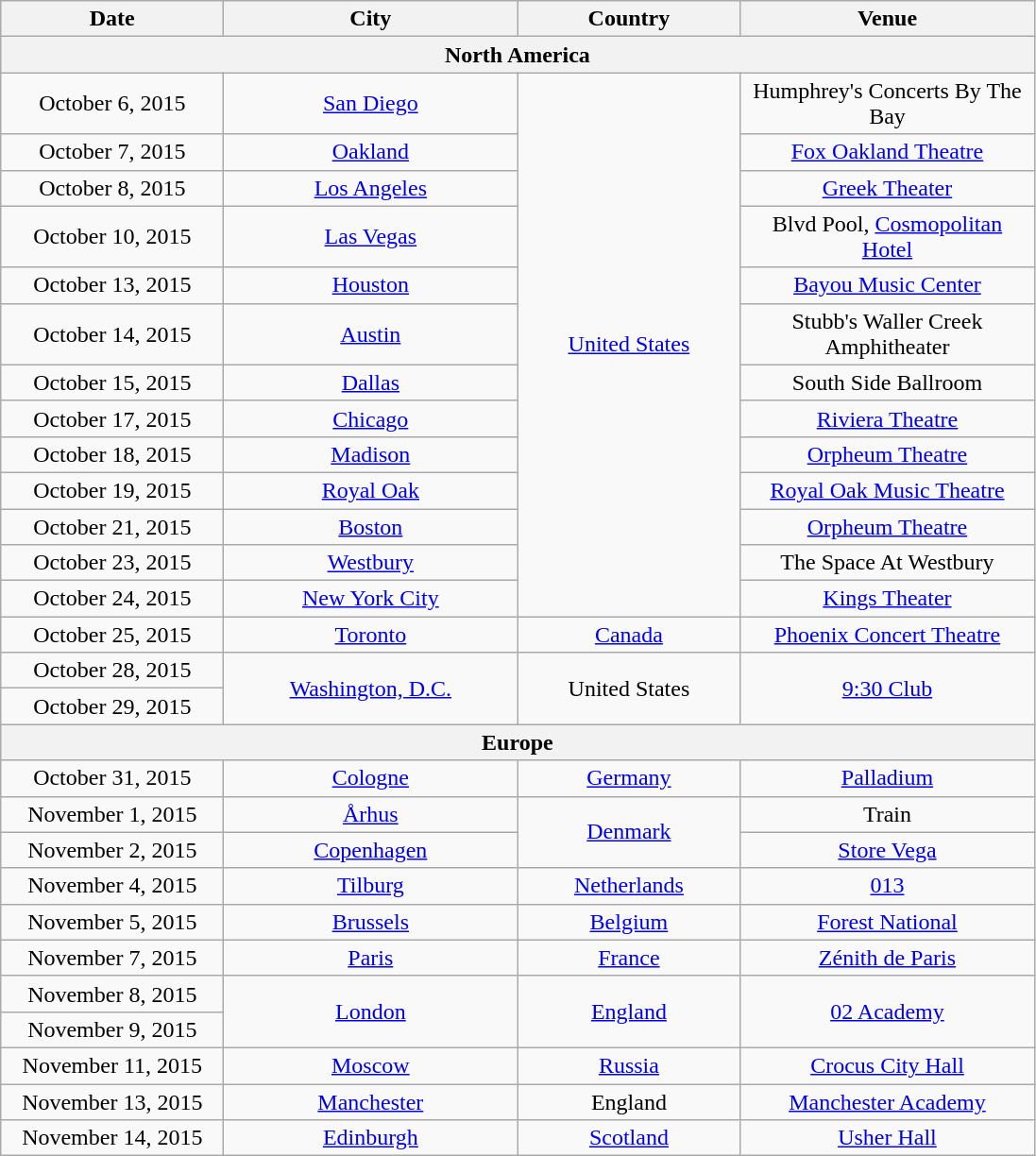<table class="wikitable" style="text-align:center;">
<tr>
<th width="150">Date</th>
<th width="200">City</th>
<th width="150">Country</th>
<th width="200">Venue</th>
</tr>
<tr>
<th colspan="4">North America</th>
</tr>
<tr>
<td>October 6, 2015</td>
<td><a href='#'>San Diego</a></td>
<td rowspan="13"><a href='#'>United States</a></td>
<td>Humphrey's Concerts By The Bay</td>
</tr>
<tr>
<td>October 7, 2015</td>
<td><a href='#'>Oakland</a></td>
<td><a href='#'>Fox Oakland Theatre</a></td>
</tr>
<tr>
<td>October 8, 2015</td>
<td><a href='#'>Los Angeles</a></td>
<td><a href='#'>Greek Theater</a></td>
</tr>
<tr>
<td>October 10, 2015</td>
<td><a href='#'>Las Vegas</a></td>
<td>Blvd Pool, <a href='#'>Cosmopolitan Hotel</a></td>
</tr>
<tr>
<td>October 13, 2015</td>
<td><a href='#'>Houston</a></td>
<td><a href='#'>Bayou Music Center</a></td>
</tr>
<tr>
<td>October 14, 2015</td>
<td><a href='#'>Austin</a></td>
<td>Stubb's Waller Creek Amphitheater</td>
</tr>
<tr>
<td>October 15, 2015</td>
<td><a href='#'>Dallas</a></td>
<td>South Side Ballroom</td>
</tr>
<tr>
<td>October 17, 2015</td>
<td><a href='#'>Chicago</a></td>
<td><a href='#'>Riviera Theatre</a></td>
</tr>
<tr>
<td>October 18, 2015</td>
<td><a href='#'>Madison</a></td>
<td><a href='#'>Orpheum Theatre</a></td>
</tr>
<tr>
<td>October 19, 2015</td>
<td><a href='#'>Royal Oak</a></td>
<td><a href='#'>Royal Oak Music Theatre</a></td>
</tr>
<tr>
<td>October 21, 2015</td>
<td><a href='#'>Boston</a></td>
<td><a href='#'>Orpheum Theatre</a></td>
</tr>
<tr>
<td>October 23, 2015</td>
<td><a href='#'>Westbury</a></td>
<td>The Space At Westbury</td>
</tr>
<tr>
<td>October 24, 2015</td>
<td><a href='#'>New York City</a></td>
<td><a href='#'>Kings Theater</a></td>
</tr>
<tr>
<td>October 25, 2015</td>
<td><a href='#'>Toronto</a></td>
<td><a href='#'>Canada</a></td>
<td><a href='#'>Phoenix Concert Theatre</a></td>
</tr>
<tr>
<td>October 28, 2015</td>
<td rowspan="2"><a href='#'>Washington, D.C.</a></td>
<td rowspan="2">United States</td>
<td rowspan="2"><a href='#'>9:30 Club</a></td>
</tr>
<tr>
<td>October 29, 2015</td>
</tr>
<tr>
<th colspan="4">Europe</th>
</tr>
<tr>
<td>October 31, 2015</td>
<td><a href='#'>Cologne</a></td>
<td><a href='#'>Germany</a></td>
<td><a href='#'>Palladium</a></td>
</tr>
<tr>
<td>November 1, 2015</td>
<td><a href='#'>Århus</a></td>
<td rowspan="2"><a href='#'>Denmark</a></td>
<td>Train</td>
</tr>
<tr>
<td>November 2, 2015</td>
<td><a href='#'>Copenhagen</a></td>
<td><a href='#'>Store Vega</a></td>
</tr>
<tr>
<td>November 4, 2015</td>
<td><a href='#'>Tilburg</a></td>
<td><a href='#'>Netherlands</a></td>
<td><a href='#'>013</a></td>
</tr>
<tr>
<td>November 5, 2015</td>
<td><a href='#'>Brussels</a></td>
<td><a href='#'>Belgium</a></td>
<td><a href='#'>Forest National</a></td>
</tr>
<tr>
<td>November 7, 2015</td>
<td><a href='#'>Paris</a></td>
<td><a href='#'>France</a></td>
<td><a href='#'>Zénith de Paris</a></td>
</tr>
<tr>
<td>November 8, 2015</td>
<td rowspan="2"><a href='#'>London</a></td>
<td rowspan="2"><a href='#'>England</a></td>
<td rowspan="2"><a href='#'>02 Academy</a></td>
</tr>
<tr>
<td>November 9, 2015</td>
</tr>
<tr>
<td>November 11, 2015</td>
<td><a href='#'>Moscow</a></td>
<td><a href='#'>Russia</a></td>
<td><a href='#'>Crocus City Hall</a></td>
</tr>
<tr>
<td>November 13, 2015</td>
<td><a href='#'>Manchester</a></td>
<td>England</td>
<td><a href='#'>Manchester Academy</a></td>
</tr>
<tr>
<td>November 14, 2015</td>
<td><a href='#'>Edinburgh</a></td>
<td><a href='#'>Scotland</a></td>
<td><a href='#'>Usher Hall</a></td>
</tr>
</table>
